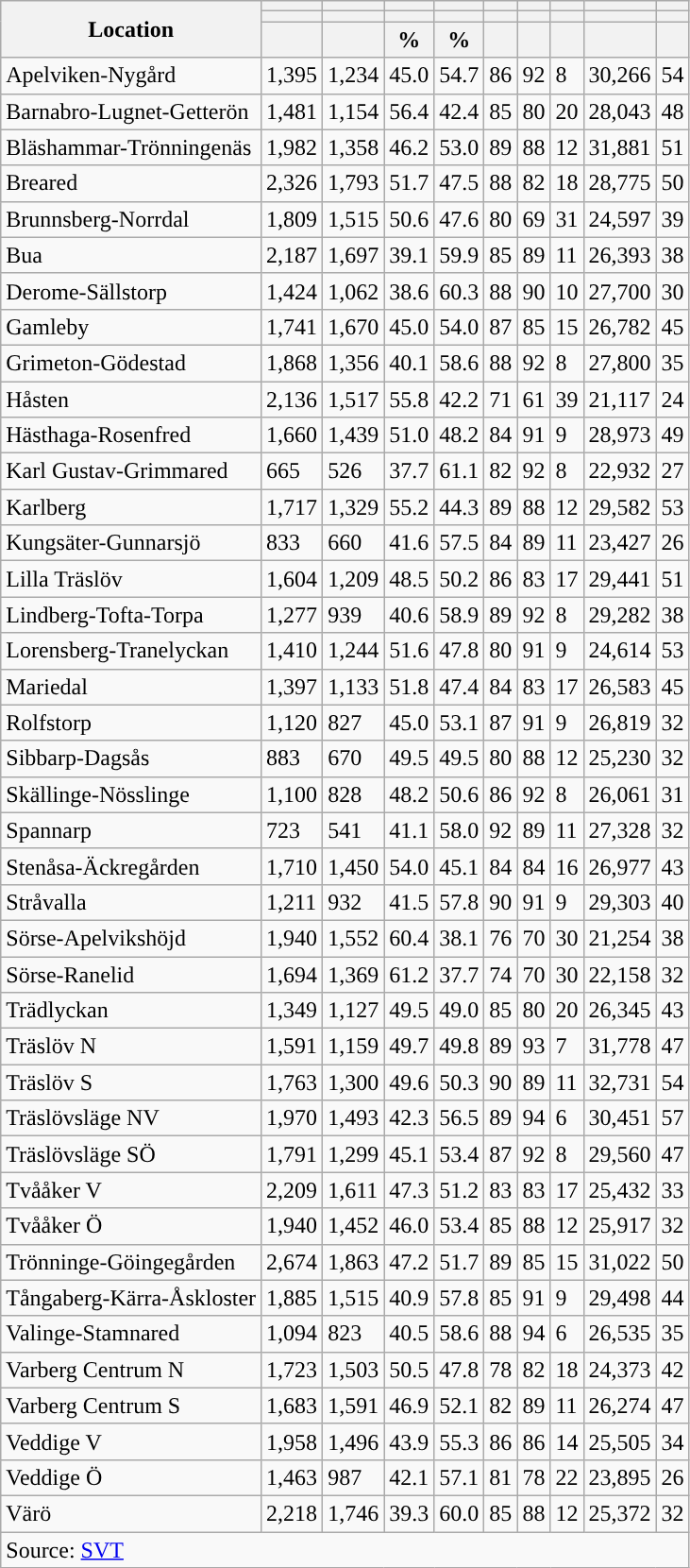<table role="presentation" class="wikitable sortable mw-collapsible mw-collapsed">
<tr>
<th rowspan="3">Location</th>
<th></th>
<th></th>
<th></th>
<th></th>
<th></th>
<th></th>
<th></th>
<th></th>
<th></th>
</tr>
<tr>
<th></th>
<th></th>
<th style="background:"></th>
<th style="background:"></th>
<th></th>
<th></th>
<th></th>
<th></th>
<th></th>
</tr>
<tr>
<th data-sort-type="number"></th>
<th data-sort-type="number"></th>
<th data-sort-type="number">%</th>
<th data-sort-type="number">%</th>
<th data-sort-type="number"></th>
<th data-sort-type="number"></th>
<th data-sort-type="number"></th>
<th data-sort-type="number"></th>
<th data-sort-type="number"></th>
</tr>
<tr>
<td align="left">Apelviken-Nygård</td>
<td>1,395</td>
<td>1,234</td>
<td>45.0</td>
<td>54.7</td>
<td>86</td>
<td>92</td>
<td>8</td>
<td>30,266</td>
<td>54</td>
</tr>
<tr>
<td align="left">Barnabro-Lugnet-Getterön</td>
<td>1,481</td>
<td>1,154</td>
<td>56.4</td>
<td>42.4</td>
<td>85</td>
<td>80</td>
<td>20</td>
<td>28,043</td>
<td>48</td>
</tr>
<tr>
<td align="left">Bläshammar-Trönningenäs</td>
<td>1,982</td>
<td>1,358</td>
<td>46.2</td>
<td>53.0</td>
<td>89</td>
<td>88</td>
<td>12</td>
<td>31,881</td>
<td>51</td>
</tr>
<tr>
<td align="left">Breared</td>
<td>2,326</td>
<td>1,793</td>
<td>51.7</td>
<td>47.5</td>
<td>88</td>
<td>82</td>
<td>18</td>
<td>28,775</td>
<td>50</td>
</tr>
<tr>
<td align="left">Brunnsberg-Norrdal</td>
<td>1,809</td>
<td>1,515</td>
<td>50.6</td>
<td>47.6</td>
<td>80</td>
<td>69</td>
<td>31</td>
<td>24,597</td>
<td>39</td>
</tr>
<tr>
<td align="left">Bua</td>
<td>2,187</td>
<td>1,697</td>
<td>39.1</td>
<td>59.9</td>
<td>85</td>
<td>89</td>
<td>11</td>
<td>26,393</td>
<td>38</td>
</tr>
<tr>
<td align="left">Derome-Sällstorp</td>
<td>1,424</td>
<td>1,062</td>
<td>38.6</td>
<td>60.3</td>
<td>88</td>
<td>90</td>
<td>10</td>
<td>27,700</td>
<td>30</td>
</tr>
<tr>
<td align="left">Gamleby</td>
<td>1,741</td>
<td>1,670</td>
<td>45.0</td>
<td>54.0</td>
<td>87</td>
<td>85</td>
<td>15</td>
<td>26,782</td>
<td>45</td>
</tr>
<tr>
<td align="left">Grimeton-Gödestad</td>
<td>1,868</td>
<td>1,356</td>
<td>40.1</td>
<td>58.6</td>
<td>88</td>
<td>92</td>
<td>8</td>
<td>27,800</td>
<td>35</td>
</tr>
<tr>
<td align="left">Håsten</td>
<td>2,136</td>
<td>1,517</td>
<td>55.8</td>
<td>42.2</td>
<td>71</td>
<td>61</td>
<td>39</td>
<td>21,117</td>
<td>24</td>
</tr>
<tr>
<td align="left">Hästhaga-Rosenfred</td>
<td>1,660</td>
<td>1,439</td>
<td>51.0</td>
<td>48.2</td>
<td>84</td>
<td>91</td>
<td>9</td>
<td>28,973</td>
<td>49</td>
</tr>
<tr>
<td align="left">Karl Gustav-Grimmared</td>
<td>665</td>
<td>526</td>
<td>37.7</td>
<td>61.1</td>
<td>82</td>
<td>92</td>
<td>8</td>
<td>22,932</td>
<td>27</td>
</tr>
<tr>
<td align="left">Karlberg</td>
<td>1,717</td>
<td>1,329</td>
<td>55.2</td>
<td>44.3</td>
<td>89</td>
<td>88</td>
<td>12</td>
<td>29,582</td>
<td>53</td>
</tr>
<tr>
<td align="left">Kungsäter-Gunnarsjö</td>
<td>833</td>
<td>660</td>
<td>41.6</td>
<td>57.5</td>
<td>84</td>
<td>89</td>
<td>11</td>
<td>23,427</td>
<td>26</td>
</tr>
<tr>
<td align="left">Lilla Träslöv</td>
<td>1,604</td>
<td>1,209</td>
<td>48.5</td>
<td>50.2</td>
<td>86</td>
<td>83</td>
<td>17</td>
<td>29,441</td>
<td>51</td>
</tr>
<tr>
<td align="left">Lindberg-Tofta-Torpa</td>
<td>1,277</td>
<td>939</td>
<td>40.6</td>
<td>58.9</td>
<td>89</td>
<td>92</td>
<td>8</td>
<td>29,282</td>
<td>38</td>
</tr>
<tr>
<td align="left">Lorensberg-Tranelyckan</td>
<td>1,410</td>
<td>1,244</td>
<td>51.6</td>
<td>47.8</td>
<td>80</td>
<td>91</td>
<td>9</td>
<td>24,614</td>
<td>53</td>
</tr>
<tr>
<td align="left">Mariedal</td>
<td>1,397</td>
<td>1,133</td>
<td>51.8</td>
<td>47.4</td>
<td>84</td>
<td>83</td>
<td>17</td>
<td>26,583</td>
<td>45</td>
</tr>
<tr>
<td align="left">Rolfstorp</td>
<td>1,120</td>
<td>827</td>
<td>45.0</td>
<td>53.1</td>
<td>87</td>
<td>91</td>
<td>9</td>
<td>26,819</td>
<td>32</td>
</tr>
<tr>
<td align="left">Sibbarp-Dagsås</td>
<td>883</td>
<td>670</td>
<td>49.5</td>
<td>49.5</td>
<td>80</td>
<td>88</td>
<td>12</td>
<td>25,230</td>
<td>32</td>
</tr>
<tr>
<td align="left">Skällinge-Nösslinge</td>
<td>1,100</td>
<td>828</td>
<td>48.2</td>
<td>50.6</td>
<td>86</td>
<td>92</td>
<td>8</td>
<td>26,061</td>
<td>31</td>
</tr>
<tr>
<td align="left">Spannarp</td>
<td>723</td>
<td>541</td>
<td>41.1</td>
<td>58.0</td>
<td>92</td>
<td>89</td>
<td>11</td>
<td>27,328</td>
<td>32</td>
</tr>
<tr>
<td align="left">Stenåsa-Äckregården</td>
<td>1,710</td>
<td>1,450</td>
<td>54.0</td>
<td>45.1</td>
<td>84</td>
<td>84</td>
<td>16</td>
<td>26,977</td>
<td>43</td>
</tr>
<tr>
<td align="left">Stråvalla</td>
<td>1,211</td>
<td>932</td>
<td>41.5</td>
<td>57.8</td>
<td>90</td>
<td>91</td>
<td>9</td>
<td>29,303</td>
<td>40</td>
</tr>
<tr>
<td align="left">Sörse-Apelvikshöjd</td>
<td>1,940</td>
<td>1,552</td>
<td>60.4</td>
<td>38.1</td>
<td>76</td>
<td>70</td>
<td>30</td>
<td>21,254</td>
<td>38</td>
</tr>
<tr>
<td align="left">Sörse-Ranelid</td>
<td>1,694</td>
<td>1,369</td>
<td>61.2</td>
<td>37.7</td>
<td>74</td>
<td>70</td>
<td>30</td>
<td>22,158</td>
<td>32</td>
</tr>
<tr>
<td align="left">Trädlyckan</td>
<td>1,349</td>
<td>1,127</td>
<td>49.5</td>
<td>49.0</td>
<td>85</td>
<td>80</td>
<td>20</td>
<td>26,345</td>
<td>43</td>
</tr>
<tr>
<td align="left">Träslöv N</td>
<td>1,591</td>
<td>1,159</td>
<td>49.7</td>
<td>49.8</td>
<td>89</td>
<td>93</td>
<td>7</td>
<td>31,778</td>
<td>47</td>
</tr>
<tr>
<td align="left">Träslöv S</td>
<td>1,763</td>
<td>1,300</td>
<td>49.6</td>
<td>50.3</td>
<td>90</td>
<td>89</td>
<td>11</td>
<td>32,731</td>
<td>54</td>
</tr>
<tr>
<td align="left">Träslövsläge NV</td>
<td>1,970</td>
<td>1,493</td>
<td>42.3</td>
<td>56.5</td>
<td>89</td>
<td>94</td>
<td>6</td>
<td>30,451</td>
<td>57</td>
</tr>
<tr>
<td align="left">Träslövsläge SÖ</td>
<td>1,791</td>
<td>1,299</td>
<td>45.1</td>
<td>53.4</td>
<td>87</td>
<td>92</td>
<td>8</td>
<td>29,560</td>
<td>47</td>
</tr>
<tr>
<td align="left">Tvååker V</td>
<td>2,209</td>
<td>1,611</td>
<td>47.3</td>
<td>51.2</td>
<td>83</td>
<td>83</td>
<td>17</td>
<td>25,432</td>
<td>33</td>
</tr>
<tr>
<td align="left">Tvååker Ö</td>
<td>1,940</td>
<td>1,452</td>
<td>46.0</td>
<td>53.4</td>
<td>85</td>
<td>88</td>
<td>12</td>
<td>25,917</td>
<td>32</td>
</tr>
<tr>
<td align="left">Trönninge-Göingegården</td>
<td>2,674</td>
<td>1,863</td>
<td>47.2</td>
<td>51.7</td>
<td>89</td>
<td>85</td>
<td>15</td>
<td>31,022</td>
<td>50</td>
</tr>
<tr>
<td align="left">Tångaberg-Kärra-Åskloster</td>
<td>1,885</td>
<td>1,515</td>
<td>40.9</td>
<td>57.8</td>
<td>85</td>
<td>91</td>
<td>9</td>
<td>29,498</td>
<td>44</td>
</tr>
<tr>
<td align="left">Valinge-Stamnared</td>
<td>1,094</td>
<td>823</td>
<td>40.5</td>
<td>58.6</td>
<td>88</td>
<td>94</td>
<td>6</td>
<td>26,535</td>
<td>35</td>
</tr>
<tr>
<td align="left">Varberg Centrum N</td>
<td>1,723</td>
<td>1,503</td>
<td>50.5</td>
<td>47.8</td>
<td>78</td>
<td>82</td>
<td>18</td>
<td>24,373</td>
<td>42</td>
</tr>
<tr>
<td align="left">Varberg Centrum S</td>
<td>1,683</td>
<td>1,591</td>
<td>46.9</td>
<td>52.1</td>
<td>82</td>
<td>89</td>
<td>11</td>
<td>26,274</td>
<td>47</td>
</tr>
<tr>
<td align="left">Veddige V</td>
<td>1,958</td>
<td>1,496</td>
<td>43.9</td>
<td>55.3</td>
<td>86</td>
<td>86</td>
<td>14</td>
<td>25,505</td>
<td>34</td>
</tr>
<tr>
<td align="left">Veddige Ö</td>
<td>1,463</td>
<td>987</td>
<td>42.1</td>
<td>57.1</td>
<td>81</td>
<td>78</td>
<td>22</td>
<td>23,895</td>
<td>26</td>
</tr>
<tr>
<td align="left">Värö</td>
<td>2,218</td>
<td>1,746</td>
<td>39.3</td>
<td>60.0</td>
<td>85</td>
<td>88</td>
<td>12</td>
<td>25,372</td>
<td>32</td>
</tr>
<tr>
<td colspan="10" align="left">Source: <a href='#'>SVT</a></td>
</tr>
</table>
